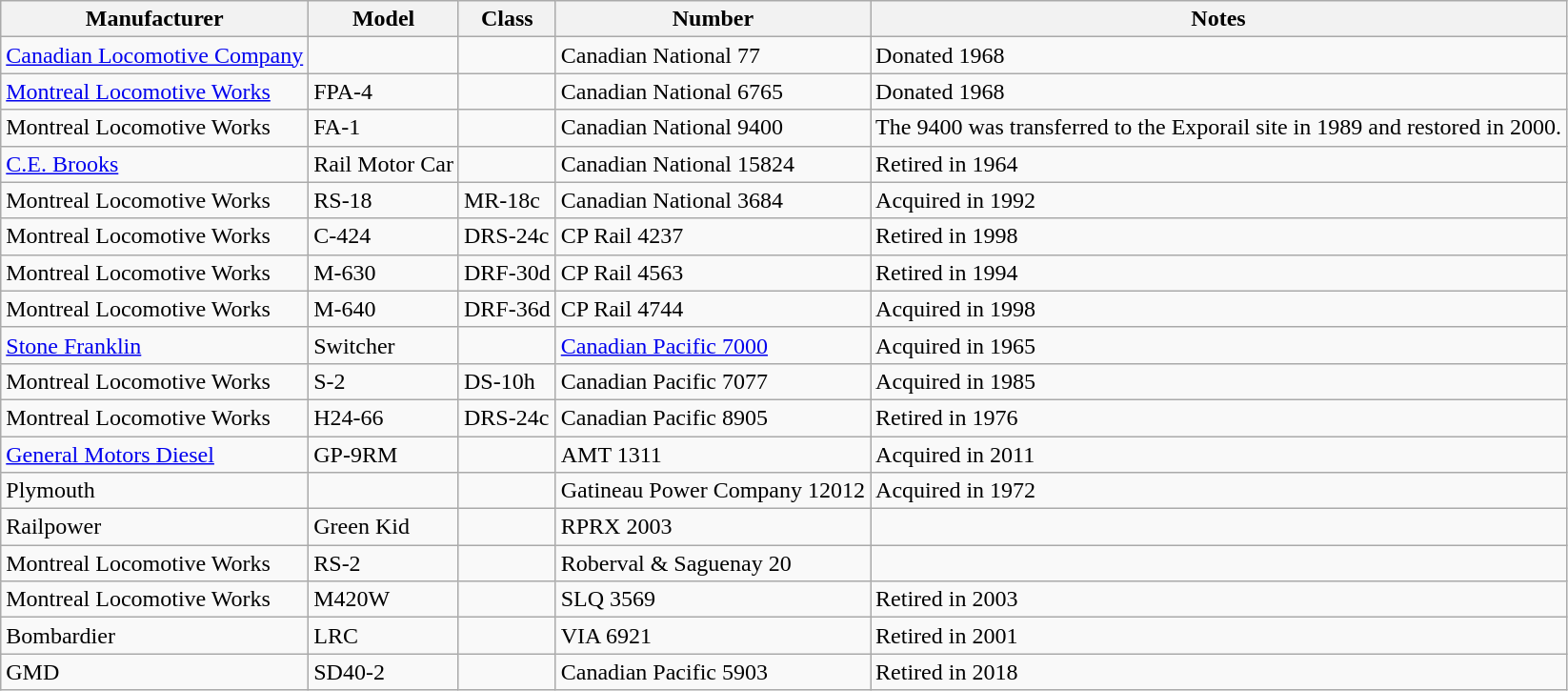<table class="wikitable">
<tr>
<th>Manufacturer</th>
<th>Model</th>
<th>Class</th>
<th>Number</th>
<th>Notes</th>
</tr>
<tr>
<td><a href='#'>Canadian Locomotive Company</a></td>
<td></td>
<td></td>
<td>Canadian National 77</td>
<td>Donated 1968</td>
</tr>
<tr>
<td><a href='#'>Montreal Locomotive Works</a></td>
<td>FPA-4</td>
<td></td>
<td>Canadian National 6765</td>
<td>Donated 1968</td>
</tr>
<tr>
<td>Montreal Locomotive Works</td>
<td>FA-1</td>
<td></td>
<td>Canadian National 9400</td>
<td>The 9400 was transferred to the Exporail site in 1989 and restored in 2000.</td>
</tr>
<tr>
<td><a href='#'>C.E. Brooks</a></td>
<td>Rail Motor Car</td>
<td></td>
<td>Canadian National 15824</td>
<td>Retired in 1964</td>
</tr>
<tr>
<td>Montreal Locomotive Works</td>
<td>RS-18</td>
<td>MR-18c</td>
<td>Canadian National 3684</td>
<td>Acquired in 1992</td>
</tr>
<tr>
<td>Montreal Locomotive Works</td>
<td>C-424</td>
<td>DRS-24c</td>
<td>CP Rail 4237</td>
<td>Retired in 1998</td>
</tr>
<tr>
<td>Montreal Locomotive Works</td>
<td>M-630</td>
<td>DRF-30d</td>
<td>CP Rail 4563</td>
<td>Retired in 1994</td>
</tr>
<tr>
<td>Montreal Locomotive Works</td>
<td>M-640</td>
<td>DRF-36d</td>
<td>CP Rail 4744</td>
<td>Acquired in 1998</td>
</tr>
<tr>
<td><a href='#'>Stone Franklin</a></td>
<td>Switcher</td>
<td></td>
<td><a href='#'>Canadian Pacific 7000</a></td>
<td>Acquired in 1965</td>
</tr>
<tr>
<td>Montreal Locomotive Works</td>
<td>S-2</td>
<td>DS-10h</td>
<td>Canadian Pacific 7077</td>
<td>Acquired in 1985</td>
</tr>
<tr>
<td>Montreal Locomotive Works</td>
<td>H24-66</td>
<td>DRS-24c</td>
<td>Canadian Pacific 8905</td>
<td>Retired in 1976</td>
</tr>
<tr>
<td><a href='#'>General Motors Diesel</a></td>
<td>GP-9RM</td>
<td></td>
<td>AMT 1311</td>
<td>Acquired in 2011</td>
</tr>
<tr>
<td>Plymouth</td>
<td></td>
<td></td>
<td>Gatineau Power Company 12012</td>
<td>Acquired in 1972</td>
</tr>
<tr>
<td>Railpower</td>
<td>Green Kid</td>
<td></td>
<td>RPRX 2003</td>
<td></td>
</tr>
<tr>
<td>Montreal Locomotive Works</td>
<td>RS-2</td>
<td></td>
<td>Roberval & Saguenay 20</td>
<td></td>
</tr>
<tr>
<td>Montreal Locomotive Works</td>
<td>M420W</td>
<td></td>
<td>SLQ 3569</td>
<td>Retired in 2003</td>
</tr>
<tr>
<td>Bombardier</td>
<td>LRC</td>
<td></td>
<td>VIA 6921</td>
<td>Retired in 2001</td>
</tr>
<tr>
<td>GMD</td>
<td>SD40-2</td>
<td></td>
<td>Canadian Pacific 5903</td>
<td>Retired in 2018</td>
</tr>
</table>
